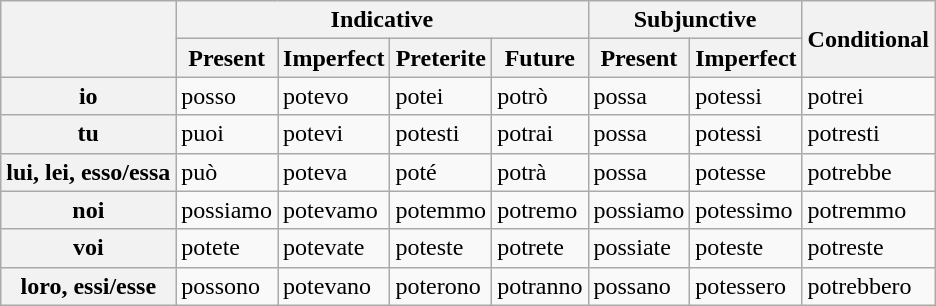<table class="wikitable collapsible autocollapse" border="1">
<tr>
<th rowspan="2"></th>
<th style="text-align: center;" colspan="4">Indicative</th>
<th style="text-align: center;" colspan="2">Subjunctive</th>
<th style="text-align: center;" rowspan="2">Conditional</th>
</tr>
<tr>
<th>Present</th>
<th>Imperfect</th>
<th>Preterite</th>
<th>Future</th>
<th>Present</th>
<th>Imperfect</th>
</tr>
<tr>
<th>io</th>
<td>posso</td>
<td>potevo</td>
<td>potei</td>
<td>potrò</td>
<td>possa</td>
<td>potessi</td>
<td>potrei</td>
</tr>
<tr>
<th>tu</th>
<td>puoi</td>
<td>potevi</td>
<td>potesti</td>
<td>potrai</td>
<td>possa</td>
<td>potessi</td>
<td>potresti</td>
</tr>
<tr>
<th>lui, lei, esso/essa</th>
<td>può</td>
<td>poteva</td>
<td>poté</td>
<td>potrà</td>
<td>possa</td>
<td>potesse</td>
<td>potrebbe</td>
</tr>
<tr>
<th>noi</th>
<td>possiamo</td>
<td>potevamo</td>
<td>potemmo</td>
<td>potremo</td>
<td>possiamo</td>
<td>potessimo</td>
<td>potremmo</td>
</tr>
<tr>
<th>voi</th>
<td>potete</td>
<td>potevate</td>
<td>poteste</td>
<td>potrete</td>
<td>possiate</td>
<td>poteste</td>
<td>potreste</td>
</tr>
<tr>
<th>loro, essi/esse</th>
<td>possono</td>
<td>potevano</td>
<td>poterono</td>
<td>potranno</td>
<td>possano</td>
<td>potessero</td>
<td>potrebbero</td>
</tr>
</table>
